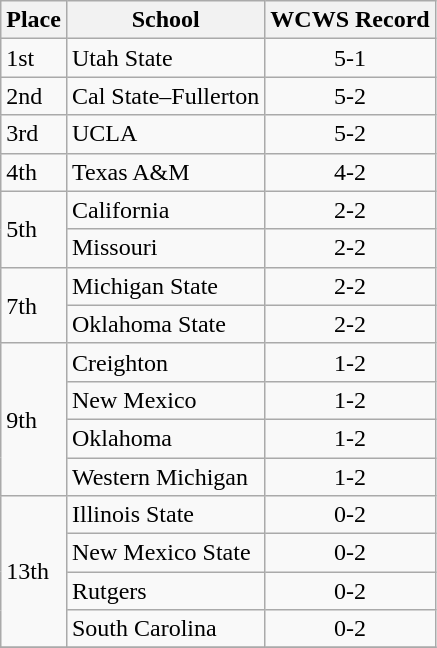<table class="wikitable">
<tr>
<th>Place</th>
<th>School</th>
<th align="center">WCWS Record</th>
</tr>
<tr>
<td>1st</td>
<td>Utah State</td>
<td align="center">5-1</td>
</tr>
<tr>
<td>2nd</td>
<td>Cal State–Fullerton</td>
<td align="center">5-2</td>
</tr>
<tr>
<td>3rd</td>
<td>UCLA</td>
<td align="center">5-2</td>
</tr>
<tr>
<td>4th</td>
<td>Texas A&M</td>
<td align="center">4-2</td>
</tr>
<tr>
<td rowspan="2">5th</td>
<td>California</td>
<td align="center">2-2</td>
</tr>
<tr>
<td>Missouri</td>
<td align="center">2-2</td>
</tr>
<tr>
<td rowspan="2">7th</td>
<td>Michigan State</td>
<td align="center">2-2</td>
</tr>
<tr>
<td>Oklahoma State</td>
<td align="center">2-2</td>
</tr>
<tr>
<td rowspan="4">9th</td>
<td>Creighton</td>
<td align="center">1-2</td>
</tr>
<tr>
<td>New Mexico</td>
<td align="center">1-2</td>
</tr>
<tr>
<td>Oklahoma</td>
<td align="center">1-2</td>
</tr>
<tr>
<td>Western Michigan</td>
<td align="center">1-2</td>
</tr>
<tr>
<td rowspan="4">13th</td>
<td>Illinois State</td>
<td align="center">0-2</td>
</tr>
<tr>
<td>New Mexico State</td>
<td align="center">0-2</td>
</tr>
<tr>
<td>Rutgers</td>
<td align="center">0-2</td>
</tr>
<tr>
<td>South Carolina</td>
<td align="center">0-2</td>
</tr>
<tr>
</tr>
</table>
